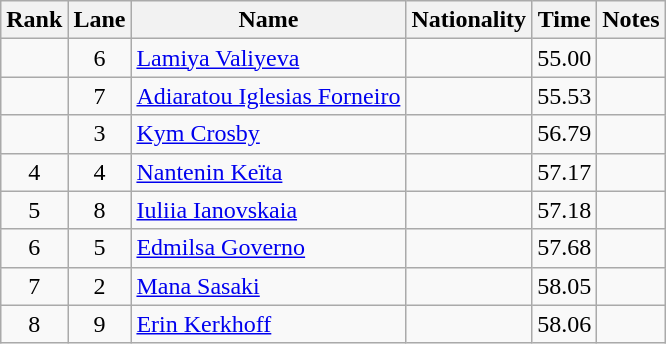<table class="wikitable sortable" style="text-align:center">
<tr>
<th>Rank</th>
<th>Lane</th>
<th>Name</th>
<th>Nationality</th>
<th>Time</th>
<th>Notes</th>
</tr>
<tr>
<td></td>
<td>6</td>
<td align="left"><a href='#'>Lamiya Valiyeva</a></td>
<td align="left"></td>
<td>55.00</td>
<td></td>
</tr>
<tr>
<td></td>
<td>7</td>
<td align="left"><a href='#'>Adiaratou Iglesias Forneiro</a></td>
<td align="left"></td>
<td>55.53</td>
<td></td>
</tr>
<tr>
<td></td>
<td>3</td>
<td align="left"><a href='#'>Kym Crosby</a></td>
<td align="left"></td>
<td>56.79</td>
<td></td>
</tr>
<tr>
<td>4</td>
<td>4</td>
<td align="left"><a href='#'>Nantenin Keïta</a></td>
<td align="left"></td>
<td>57.17</td>
<td></td>
</tr>
<tr>
<td>5</td>
<td>8</td>
<td align="left"><a href='#'>Iuliia Ianovskaia</a></td>
<td align="left"></td>
<td>57.18</td>
<td></td>
</tr>
<tr>
<td>6</td>
<td>5</td>
<td align="left"><a href='#'>Edmilsa Governo</a></td>
<td align="left"></td>
<td>57.68</td>
<td></td>
</tr>
<tr>
<td>7</td>
<td>2</td>
<td align="left"><a href='#'>Mana Sasaki</a></td>
<td align="left"></td>
<td>58.05</td>
<td></td>
</tr>
<tr>
<td>8</td>
<td>9</td>
<td align="left"><a href='#'>Erin Kerkhoff</a></td>
<td align="left"></td>
<td>58.06</td>
<td></td>
</tr>
</table>
